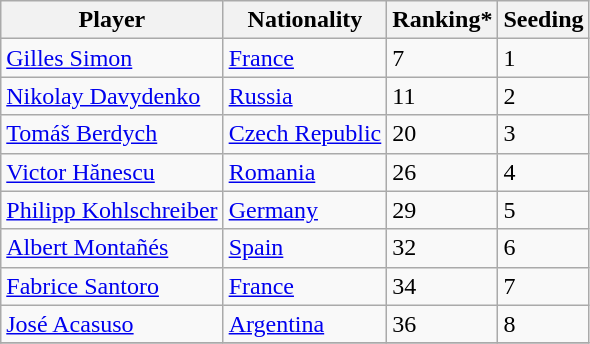<table class="wikitable" border="1">
<tr>
<th>Player</th>
<th>Nationality</th>
<th>Ranking*</th>
<th>Seeding</th>
</tr>
<tr>
<td><a href='#'>Gilles Simon</a></td>
<td>  <a href='#'>France</a></td>
<td>7</td>
<td>1</td>
</tr>
<tr>
<td><a href='#'>Nikolay Davydenko</a></td>
<td> <a href='#'>Russia</a></td>
<td>11</td>
<td>2</td>
</tr>
<tr>
<td><a href='#'>Tomáš Berdych</a></td>
<td>  <a href='#'>Czech Republic</a></td>
<td>20</td>
<td>3</td>
</tr>
<tr>
<td><a href='#'>Victor Hănescu</a></td>
<td> <a href='#'>Romania</a></td>
<td>26</td>
<td>4</td>
</tr>
<tr>
<td><a href='#'>Philipp Kohlschreiber</a></td>
<td>  <a href='#'>Germany</a></td>
<td>29</td>
<td>5</td>
</tr>
<tr>
<td><a href='#'>Albert Montañés</a></td>
<td> <a href='#'>Spain</a></td>
<td>32</td>
<td>6</td>
</tr>
<tr>
<td><a href='#'>Fabrice Santoro</a></td>
<td>  <a href='#'>France</a></td>
<td>34</td>
<td>7</td>
</tr>
<tr>
<td><a href='#'>José Acasuso</a></td>
<td>  <a href='#'>Argentina</a></td>
<td>36</td>
<td>8</td>
</tr>
<tr>
</tr>
</table>
